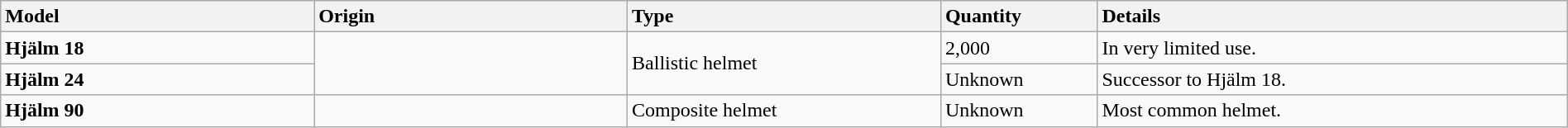<table class="wikitable" style="width:100%;">
<tr>
<th style="text-align:left;width:20%;">Model</th>
<th style="text-align:left;width:20%;">Origin</th>
<th style="text-align:left;width:20%;">Type</th>
<th style="text-align:left;width:10%;">Quantity</th>
<th style="text-align:left;width:30%;">Details</th>
</tr>
<tr>
<td><strong>Hjälm 18</strong></td>
<td rowspan="2"></td>
<td rowspan="2">Ballistic helmet</td>
<td>2,000</td>
<td>In very limited use.</td>
</tr>
<tr>
<td><strong>Hjälm 24</strong></td>
<td>Unknown</td>
<td>Successor to Hjälm 18.</td>
</tr>
<tr>
<td><strong>Hjälm 90</strong></td>
<td></td>
<td>Composite helmet</td>
<td>Unknown</td>
<td>Most common helmet.</td>
</tr>
</table>
